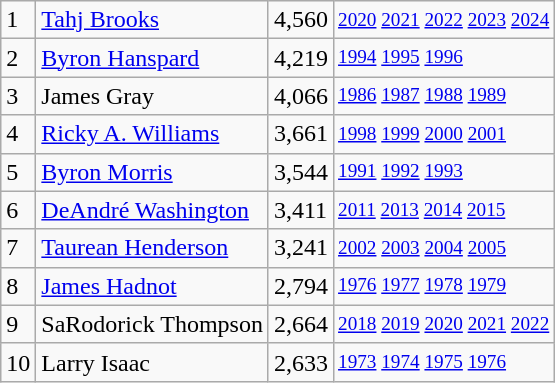<table class="wikitable">
<tr>
<td>1</td>
<td><a href='#'>Tahj Brooks</a></td>
<td>4,560 </td>
<td style="font-size:80%;"><a href='#'>2020</a> <a href='#'>2021</a> <a href='#'>2022</a> <a href='#'>2023</a> <a href='#'>2024</a></td>
</tr>
<tr>
<td>2</td>
<td><a href='#'>Byron Hanspard</a></td>
<td>4,219</td>
<td style="font-size:80%;"><a href='#'>1994</a> <a href='#'>1995</a> <a href='#'>1996</a></td>
</tr>
<tr>
<td>3</td>
<td>James Gray</td>
<td>4,066</td>
<td style="font-size:80%;"><a href='#'>1986</a> <a href='#'>1987</a> <a href='#'>1988</a> <a href='#'>1989</a></td>
</tr>
<tr>
<td>4</td>
<td><a href='#'>Ricky A. Williams</a></td>
<td>3,661</td>
<td style="font-size:80%;"><a href='#'>1998</a> <a href='#'>1999</a> <a href='#'>2000</a> <a href='#'>2001</a></td>
</tr>
<tr>
<td>5</td>
<td><a href='#'>Byron Morris</a></td>
<td>3,544</td>
<td style="font-size:80%;"><a href='#'>1991</a> <a href='#'>1992</a> <a href='#'>1993</a></td>
</tr>
<tr>
<td>6</td>
<td><a href='#'>DeAndré Washington</a></td>
<td>3,411</td>
<td style="font-size:80%;"><a href='#'>2011</a> <a href='#'>2013</a> <a href='#'>2014</a> <a href='#'>2015</a></td>
</tr>
<tr>
<td>7</td>
<td><a href='#'>Taurean Henderson</a></td>
<td>3,241</td>
<td style="font-size:80%;"><a href='#'>2002</a> <a href='#'>2003</a> <a href='#'>2004</a> <a href='#'>2005</a></td>
</tr>
<tr>
<td>8</td>
<td><a href='#'>James Hadnot</a></td>
<td>2,794</td>
<td style="font-size:80%;"><a href='#'>1976</a> <a href='#'>1977</a> <a href='#'>1978</a> <a href='#'>1979</a></td>
</tr>
<tr>
<td>9</td>
<td>SaRodorick Thompson</td>
<td>2,664</td>
<td style="font-size:80%;"><a href='#'>2018</a> <a href='#'>2019</a> <a href='#'>2020</a> <a href='#'>2021</a> <a href='#'>2022</a></td>
</tr>
<tr>
<td>10</td>
<td>Larry Isaac</td>
<td>2,633</td>
<td style="font-size:80%;"><a href='#'>1973</a> <a href='#'>1974</a> <a href='#'>1975</a> <a href='#'>1976</a></td>
</tr>
</table>
